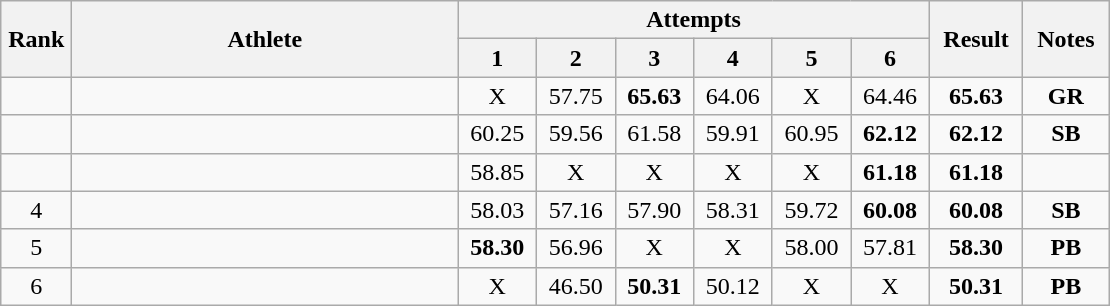<table class="wikitable" style="text-align:center">
<tr>
<th rowspan=2 width=40>Rank</th>
<th rowspan=2 width=250>Athlete</th>
<th colspan=6>Attempts</th>
<th rowspan=2 width=55>Result</th>
<th rowspan=2 width=50>Notes</th>
</tr>
<tr>
<th width=45>1</th>
<th width=45>2</th>
<th width=45>3</th>
<th width=45>4</th>
<th width=45>5</th>
<th width=45>6</th>
</tr>
<tr>
<td></td>
<td align=left></td>
<td>X</td>
<td>57.75</td>
<td><strong>65.63</strong></td>
<td>64.06</td>
<td>X</td>
<td>64.46</td>
<td><strong>65.63</strong></td>
<td><strong>GR</strong></td>
</tr>
<tr>
<td></td>
<td align=left></td>
<td>60.25</td>
<td>59.56</td>
<td>61.58</td>
<td>59.91</td>
<td>60.95</td>
<td><strong>62.12</strong></td>
<td><strong>62.12</strong></td>
<td><strong>SB</strong></td>
</tr>
<tr>
<td></td>
<td align=left></td>
<td>58.85</td>
<td>X</td>
<td>X</td>
<td>X</td>
<td>X</td>
<td><strong>61.18</strong></td>
<td><strong>61.18</strong></td>
<td></td>
</tr>
<tr>
<td>4</td>
<td align=left></td>
<td>58.03</td>
<td>57.16</td>
<td>57.90</td>
<td>58.31</td>
<td>59.72</td>
<td><strong>60.08</strong></td>
<td><strong>60.08</strong></td>
<td><strong>SB</strong></td>
</tr>
<tr>
<td>5</td>
<td align=left></td>
<td><strong>58.30</strong></td>
<td>56.96</td>
<td>X</td>
<td>X</td>
<td>58.00</td>
<td>57.81</td>
<td><strong>58.30</strong></td>
<td><strong>PB</strong></td>
</tr>
<tr>
<td>6</td>
<td align=left></td>
<td>X</td>
<td>46.50</td>
<td><strong>50.31</strong></td>
<td>50.12</td>
<td>X</td>
<td>X</td>
<td><strong>50.31</strong></td>
<td><strong>PB</strong></td>
</tr>
</table>
